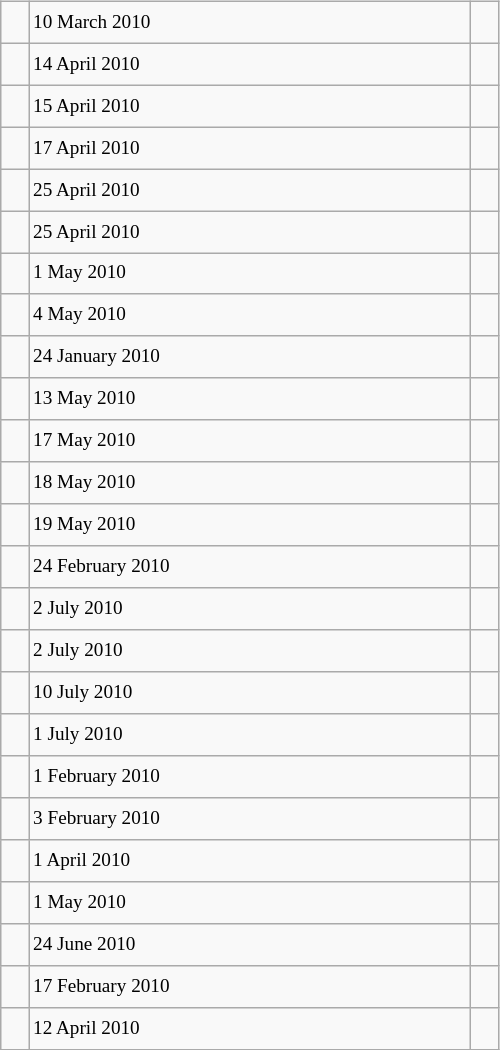<table class="wikitable" style="font-size: 80%; float: left; width: 26em; margin-right: 1em; height: 700px">
<tr>
<td></td>
<td>10 March 2010</td>
<td></td>
</tr>
<tr>
<td></td>
<td>14 April 2010</td>
<td></td>
</tr>
<tr>
<td></td>
<td>15 April 2010</td>
<td></td>
</tr>
<tr>
<td></td>
<td>17 April 2010</td>
<td></td>
</tr>
<tr>
<td></td>
<td>25 April 2010</td>
<td></td>
</tr>
<tr>
<td></td>
<td>25 April 2010</td>
<td></td>
</tr>
<tr>
<td></td>
<td>1 May 2010</td>
<td></td>
</tr>
<tr>
<td></td>
<td>4 May 2010</td>
<td></td>
</tr>
<tr>
<td></td>
<td>24 January 2010</td>
<td></td>
</tr>
<tr>
<td></td>
<td>13 May 2010</td>
<td></td>
</tr>
<tr>
<td></td>
<td>17 May 2010</td>
<td></td>
</tr>
<tr>
<td></td>
<td>18 May 2010</td>
<td></td>
</tr>
<tr>
<td></td>
<td>19 May 2010</td>
<td></td>
</tr>
<tr>
<td></td>
<td>24 February 2010</td>
<td></td>
</tr>
<tr>
<td></td>
<td>2 July 2010</td>
<td></td>
</tr>
<tr>
<td></td>
<td>2 July 2010</td>
<td></td>
</tr>
<tr>
<td></td>
<td>10 July 2010</td>
<td></td>
</tr>
<tr>
<td></td>
<td>1 July 2010</td>
<td></td>
</tr>
<tr>
<td></td>
<td>1 February 2010</td>
<td></td>
</tr>
<tr>
<td></td>
<td>3 February 2010</td>
<td></td>
</tr>
<tr>
<td></td>
<td>1 April 2010</td>
<td></td>
</tr>
<tr>
<td></td>
<td>1 May 2010</td>
<td></td>
</tr>
<tr>
<td></td>
<td>24 June 2010</td>
<td></td>
</tr>
<tr>
<td></td>
<td>17 February 2010</td>
<td></td>
</tr>
<tr>
<td></td>
<td>12 April 2010</td>
<td></td>
</tr>
</table>
